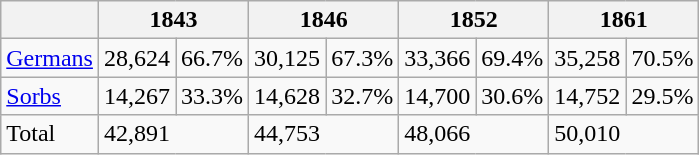<table class="wikitable">
<tr>
<th></th>
<th colspan="2">1843</th>
<th colspan="2">1846</th>
<th colspan="2">1852</th>
<th colspan="2">1861</th>
</tr>
<tr>
<td><a href='#'>Germans</a></td>
<td>28,624</td>
<td>66.7%</td>
<td>30,125</td>
<td>67.3%</td>
<td>33,366</td>
<td>69.4%</td>
<td>35,258</td>
<td>70.5%</td>
</tr>
<tr>
<td><a href='#'>Sorbs</a></td>
<td>14,267</td>
<td>33.3%</td>
<td>14,628</td>
<td>32.7%</td>
<td>14,700</td>
<td>30.6%</td>
<td>14,752</td>
<td>29.5%</td>
</tr>
<tr>
<td>Total</td>
<td colspan="2">42,891</td>
<td colspan="2">44,753</td>
<td colspan="2">48,066</td>
<td colspan="2">50,010</td>
</tr>
</table>
